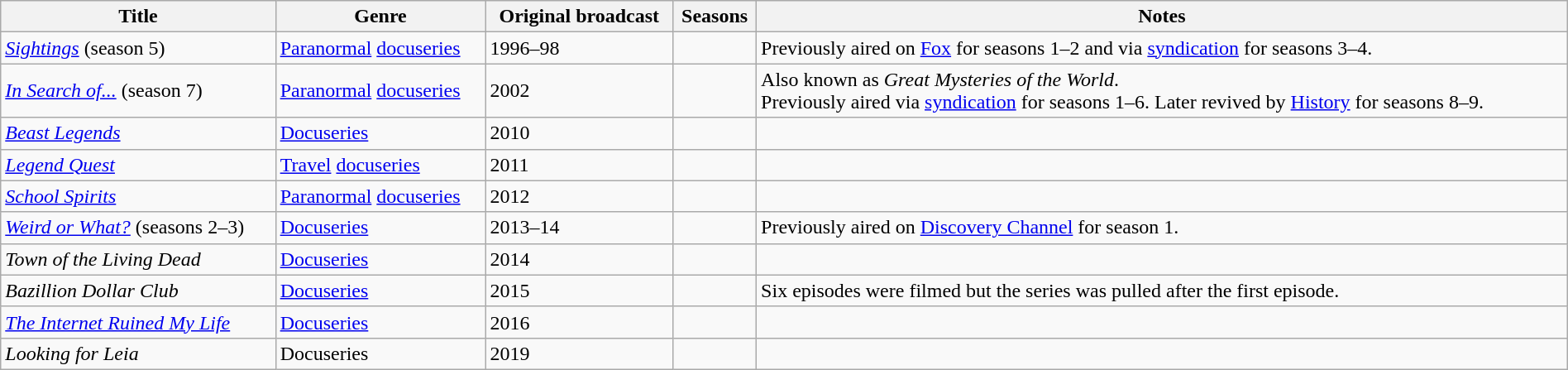<table class="wikitable sortable" style="width:100%;">
<tr>
<th>Title</th>
<th>Genre</th>
<th>Original broadcast</th>
<th>Seasons</th>
<th>Notes</th>
</tr>
<tr>
<td><em><a href='#'>Sightings</a></em> (season 5)</td>
<td><a href='#'>Paranormal</a> <a href='#'>docuseries</a></td>
<td>1996–98</td>
<td></td>
<td>Previously aired on <a href='#'>Fox</a> for seasons 1–2 and via <a href='#'>syndication</a> for seasons 3–4.</td>
</tr>
<tr>
<td><em><a href='#'>In Search of...</a></em> (season 7)</td>
<td><a href='#'>Paranormal</a> <a href='#'>docuseries</a></td>
<td>2002</td>
<td></td>
<td>Also known as <em>Great Mysteries of the World</em>.<br>Previously aired via <a href='#'>syndication</a> for seasons 1–6. Later revived by <a href='#'>History</a> for seasons 8–9.</td>
</tr>
<tr>
<td><em><a href='#'>Beast Legends</a></em></td>
<td><a href='#'>Docuseries</a></td>
<td>2010</td>
<td></td>
<td></td>
</tr>
<tr>
<td><em><a href='#'>Legend Quest</a></em></td>
<td><a href='#'>Travel</a> <a href='#'>docuseries</a></td>
<td>2011</td>
<td></td>
<td></td>
</tr>
<tr>
<td><em><a href='#'>School Spirits</a></em></td>
<td><a href='#'>Paranormal</a> <a href='#'>docuseries</a></td>
<td>2012</td>
<td></td>
<td></td>
</tr>
<tr>
<td><em><a href='#'>Weird or What?</a></em> (seasons 2–3)</td>
<td><a href='#'>Docuseries</a></td>
<td>2013–14</td>
<td></td>
<td>Previously aired on <a href='#'>Discovery Channel</a> for season 1.</td>
</tr>
<tr>
<td><em>Town of the Living Dead</em></td>
<td><a href='#'>Docuseries</a></td>
<td>2014</td>
<td></td>
<td></td>
</tr>
<tr>
<td><em>Bazillion Dollar Club</em></td>
<td><a href='#'>Docuseries</a></td>
<td>2015</td>
<td></td>
<td>Six episodes were filmed but the series was pulled after the first episode.</td>
</tr>
<tr>
<td><em><a href='#'>The Internet Ruined My Life</a></em></td>
<td><a href='#'>Docuseries</a></td>
<td>2016</td>
<td></td>
</tr>
<tr>
<td><em>Looking for Leia</em></td>
<td>Docuseries</td>
<td>2019</td>
<td></td>
<td></td>
</tr>
</table>
